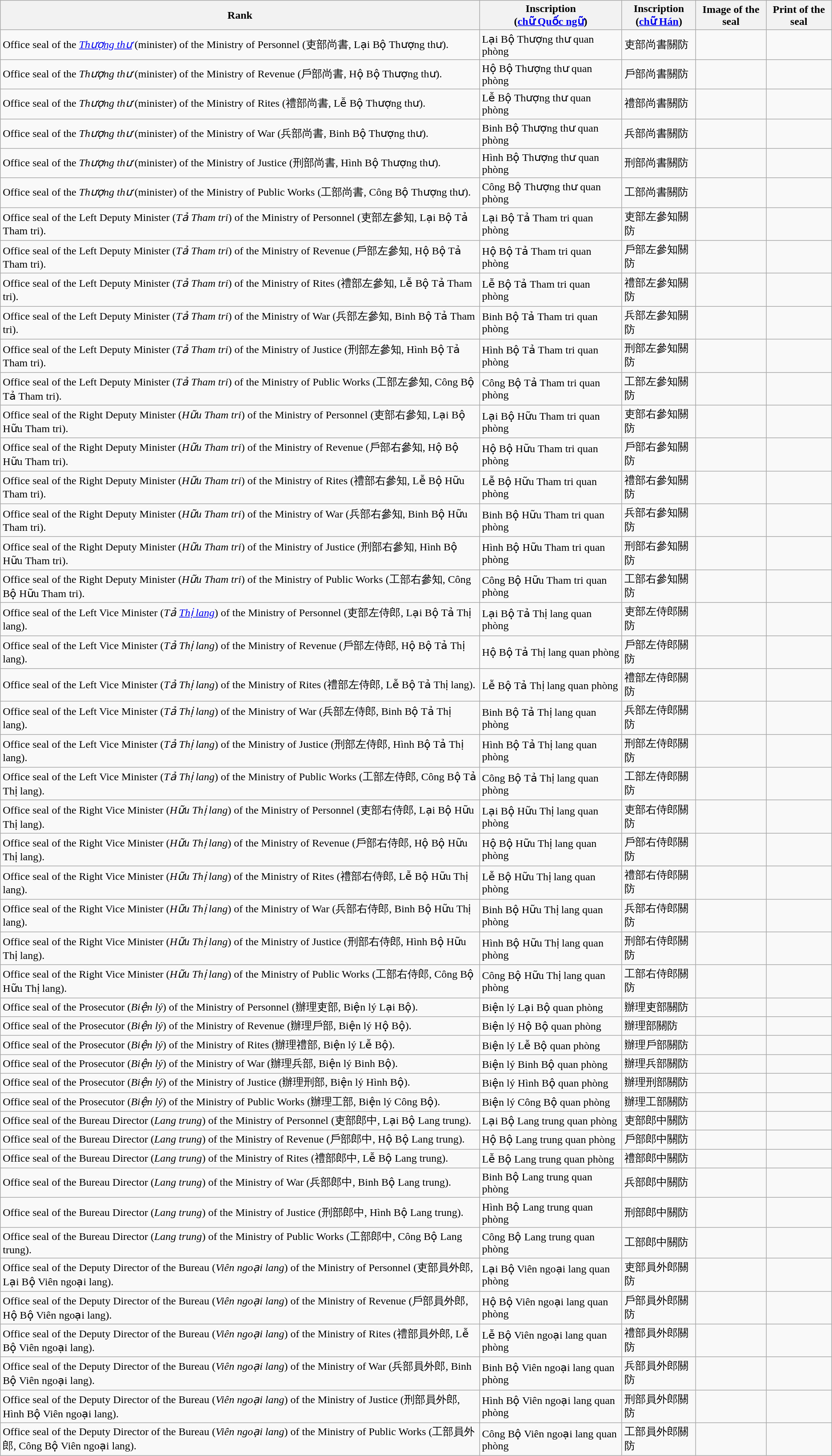<table class="wikitable">
<tr>
<th>Rank</th>
<th>Inscription<br>(<a href='#'>chữ Quốc ngữ</a>)</th>
<th>Inscription<br>(<a href='#'>chữ Hán</a>)</th>
<th>Image of the seal</th>
<th>Print of the seal</th>
</tr>
<tr>
<td>Office seal of the <em><a href='#'>Thượng thư</a></em> (minister) of the Ministry of Personnel (吏部尚書, Lại Bộ Thượng thư).</td>
<td>Lại Bộ Thượng thư quan phòng</td>
<td>吏部尚書關防</td>
<td></td>
<td></td>
</tr>
<tr>
<td>Office seal of the <em>Thượng thư</em> (minister) of the Ministry of Revenue (戶部尚書, Hộ Bộ Thượng thư).</td>
<td>Hộ Bộ Thượng thư quan phòng</td>
<td>戶部尚書關防</td>
<td></td>
<td></td>
</tr>
<tr>
<td>Office seal of the <em>Thượng thư</em> (minister) of the Ministry of Rites (禮部尚書, Lễ Bộ Thượng thư).</td>
<td>Lễ Bộ Thượng thư quan phòng</td>
<td>禮部尚書關防</td>
<td></td>
<td></td>
</tr>
<tr>
<td>Office seal of the <em>Thượng thư</em> (minister) of the Ministry of War (兵部尚書, Binh Bộ Thượng thư).</td>
<td>Binh Bộ Thượng thư quan phòng</td>
<td>兵部尚書關防</td>
<td></td>
<td></td>
</tr>
<tr>
<td>Office seal of the <em>Thượng thư</em> (minister) of the Ministry of Justice (刑部尚書, Hình Bộ Thượng thư).</td>
<td>Hình Bộ Thượng thư quan phòng</td>
<td>刑部尚書關防</td>
<td></td>
<td></td>
</tr>
<tr>
<td>Office seal of the <em>Thượng thư</em> (minister) of the Ministry of Public Works (工部尚書, Công Bộ Thượng thư).</td>
<td>Công Bộ Thượng thư quan phòng</td>
<td>工部尚書關防</td>
<td></td>
<td></td>
</tr>
<tr>
<td>Office seal of the Left Deputy Minister (<em>Tả Tham tri</em>) of the Ministry of Personnel (吏部左參知, Lại Bộ Tả Tham tri).</td>
<td>Lại Bộ Tả Tham tri quan phòng</td>
<td>吏部左參知關防</td>
<td></td>
<td></td>
</tr>
<tr>
<td>Office seal of the Left Deputy Minister (<em>Tả Tham tri</em>) of the Ministry of Revenue (戶部左參知, Hộ Bộ Tả Tham tri).</td>
<td>Hộ Bộ Tả Tham tri quan phòng</td>
<td>戶部左參知關防</td>
<td></td>
<td></td>
</tr>
<tr>
<td>Office seal of the Left Deputy Minister (<em>Tả Tham tri</em>) of the Ministry of Rites (禮部左參知, Lễ Bộ Tả Tham tri).</td>
<td>Lễ Bộ Tả Tham tri quan phòng</td>
<td>禮部左參知關防</td>
<td></td>
<td></td>
</tr>
<tr>
<td>Office seal of the Left Deputy Minister (<em>Tả Tham tri</em>) of the Ministry of War (兵部左參知, Binh Bộ Tả Tham tri).</td>
<td>Binh Bộ Tả Tham tri quan phòng</td>
<td>兵部左參知關防</td>
<td></td>
<td></td>
</tr>
<tr>
<td>Office seal of the Left Deputy Minister (<em>Tả Tham tri</em>) of the Ministry of Justice (刑部左參知, Hình Bộ Tả Tham tri).</td>
<td>Hình Bộ Tả Tham tri quan phòng</td>
<td>刑部左參知關防</td>
<td></td>
<td></td>
</tr>
<tr>
<td>Office seal of the Left Deputy Minister (<em>Tả Tham tri</em>) of the Ministry of Public Works (工部左參知, Công Bộ Tả Tham tri).</td>
<td>Công Bộ Tả Tham tri quan phòng</td>
<td>工部左參知關防</td>
<td></td>
<td></td>
</tr>
<tr>
<td>Office seal of the Right Deputy Minister (<em>Hữu Tham tri</em>) of the Ministry of Personnel (吏部右參知, Lại Bộ Hữu Tham tri).</td>
<td>Lại Bộ Hữu Tham tri quan phòng</td>
<td>吏部右參知關防</td>
<td></td>
<td></td>
</tr>
<tr>
<td>Office seal of the Right Deputy Minister (<em>Hữu Tham tri</em>) of the Ministry of Revenue (戶部右參知, Hộ Bộ Hữu Tham tri).</td>
<td>Hộ Bộ Hữu Tham tri quan phòng</td>
<td>戶部右參知關防</td>
<td></td>
<td></td>
</tr>
<tr>
<td>Office seal of the Right Deputy Minister (<em>Hữu Tham tri</em>) of the Ministry of Rites (禮部右參知, Lễ Bộ Hữu Tham tri).</td>
<td>Lễ Bộ Hữu Tham tri quan phòng</td>
<td>禮部右參知關防</td>
<td></td>
<td></td>
</tr>
<tr>
<td>Office seal of the Right Deputy Minister (<em>Hữu Tham tri</em>) of the Ministry of War (兵部右參知, Binh Bộ Hữu Tham tri).</td>
<td>Binh Bộ Hữu Tham tri quan phòng</td>
<td>兵部右參知關防</td>
<td></td>
<td></td>
</tr>
<tr>
<td>Office seal of the Right Deputy Minister (<em>Hữu Tham tri</em>) of the Ministry of Justice (刑部右參知, Hình Bộ Hữu Tham tri).</td>
<td>Hình Bộ Hữu Tham tri quan phòng</td>
<td>刑部右參知關防</td>
<td></td>
<td></td>
</tr>
<tr>
<td>Office seal of the Right Deputy Minister (<em>Hữu Tham tri</em>) of the Ministry of Public Works (工部右參知, Công Bộ Hữu Tham tri).</td>
<td>Công Bộ Hữu Tham tri quan phòng</td>
<td>工部右參知關防</td>
<td></td>
<td></td>
</tr>
<tr>
<td>Office seal of the Left Vice Minister (<em>Tả <a href='#'>Thị lang</a></em>) of the Ministry of Personnel (吏部左侍郎, Lại Bộ Tả Thị lang).</td>
<td>Lại Bộ Tả Thị lang quan phòng</td>
<td>吏部左侍郎關防</td>
<td></td>
<td></td>
</tr>
<tr>
<td>Office seal of the Left Vice Minister (<em>Tả Thị lang</em>) of the Ministry of Revenue (戶部左侍郎, Hộ Bộ Tả Thị lang).</td>
<td>Hộ Bộ Tả Thị lang quan phòng</td>
<td>戶部左侍郎關防</td>
<td></td>
<td></td>
</tr>
<tr>
<td>Office seal of the Left Vice Minister (<em>Tả Thị lang</em>) of the Ministry of Rites (禮部左侍郎, Lễ Bộ Tả Thị lang).</td>
<td>Lễ Bộ Tả Thị lang quan phòng</td>
<td>禮部左侍郎關防</td>
<td></td>
<td></td>
</tr>
<tr>
<td>Office seal of the Left Vice Minister (<em>Tả Thị lang</em>) of the Ministry of War (兵部左侍郎, Binh Bộ Tả Thị lang).</td>
<td>Binh Bộ Tả Thị lang quan phòng</td>
<td>兵部左侍郎關防</td>
<td></td>
<td></td>
</tr>
<tr>
<td>Office seal of the Left Vice Minister (<em>Tả Thị lang</em>) of the Ministry of Justice (刑部左侍郎, Hình Bộ Tả Thị lang).</td>
<td>Hình Bộ Tả Thị lang quan phòng</td>
<td>刑部左侍郎關防</td>
<td></td>
<td></td>
</tr>
<tr>
<td>Office seal of the Left Vice Minister (<em>Tả Thị lang</em>) of the Ministry of Public Works (工部左侍郎, Công Bộ Tả Thị lang).</td>
<td>Công Bộ Tả Thị lang quan phòng</td>
<td>工部左侍郎關防</td>
<td></td>
<td></td>
</tr>
<tr>
<td>Office seal of the Right Vice Minister (<em>Hữu Thị lang</em>) of the Ministry of Personnel (吏部右侍郎, Lại Bộ Hữu Thị lang).</td>
<td>Lại Bộ Hữu Thị lang quan phòng</td>
<td>吏部右侍郎關防</td>
<td></td>
<td></td>
</tr>
<tr>
<td>Office seal of the Right Vice Minister (<em>Hữu Thị lang</em>) of the Ministry of Revenue (戶部右侍郎, Hộ Bộ Hữu Thị lang).</td>
<td>Hộ Bộ Hữu Thị lang quan phòng</td>
<td>戶部右侍郎關防</td>
<td></td>
<td></td>
</tr>
<tr>
<td>Office seal of the Right Vice Minister (<em>Hữu Thị lang</em>) of the Ministry of Rites (禮部右侍郎, Lễ Bộ Hữu Thị lang).</td>
<td>Lễ Bộ Hữu Thị lang quan phòng</td>
<td>禮部右侍郎關防</td>
<td></td>
<td></td>
</tr>
<tr>
<td>Office seal of the Right Vice Minister (<em>Hữu Thị lang</em>) of the Ministry of War (兵部右侍郎, Binh Bộ Hữu Thị lang).</td>
<td>Binh Bộ Hữu Thị lang quan phòng</td>
<td>兵部右侍郎關防</td>
<td></td>
<td></td>
</tr>
<tr>
<td>Office seal of the Right Vice Minister (<em>Hữu Thị lang</em>) of the Ministry of Justice (刑部右侍郎, Hình Bộ Hữu Thị lang).</td>
<td>Hình Bộ Hữu Thị lang quan phòng</td>
<td>刑部右侍郎關防</td>
<td></td>
<td></td>
</tr>
<tr>
<td>Office seal of the Right Vice Minister (<em>Hữu Thị lang</em>) of the Ministry of Public Works (工部右侍郎, Công Bộ Hữu Thị lang).</td>
<td>Công Bộ Hữu Thị lang quan phòng</td>
<td>工部右侍郎關防</td>
<td></td>
<td></td>
</tr>
<tr>
<td>Office seal of the Prosecutor (<em>Biện lý</em>) of the Ministry of Personnel (辦理吏部, Biện lý Lại Bộ).</td>
<td>Biện lý Lại Bộ quan phòng</td>
<td>辦理吏部關防</td>
<td></td>
<td></td>
</tr>
<tr>
<td>Office seal of the Prosecutor (<em>Biện lý</em>) of the Ministry of Revenue (辦理戶部, Biện lý Hộ Bộ).</td>
<td>Biện lý Hộ Bộ quan phòng</td>
<td>辦理部關防</td>
<td></td>
<td></td>
</tr>
<tr>
<td>Office seal of the Prosecutor (<em>Biện lý</em>) of the Ministry of Rites (辦理禮部, Biện lý Lễ Bộ).</td>
<td>Biện lý Lễ Bộ quan phòng</td>
<td>辦理戶部關防</td>
<td></td>
<td></td>
</tr>
<tr>
<td>Office seal of the Prosecutor (<em>Biện lý</em>) of the Ministry of War (辦理兵部, Biện lý Binh Bộ).</td>
<td>Biện lý Binh Bộ quan phòng</td>
<td>辦理兵部關防</td>
<td></td>
<td></td>
</tr>
<tr>
<td>Office seal of the Prosecutor (<em>Biện lý</em>) of the Ministry of Justice (辦理刑部, Biện lý Hình Bộ).</td>
<td>Biện lý Hình Bộ quan phòng</td>
<td>辦理刑部關防</td>
<td></td>
<td></td>
</tr>
<tr>
<td>Office seal of the Prosecutor (<em>Biện lý</em>) of the Ministry of Public Works (辦理工部, Biện lý Công Bộ).</td>
<td>Biện lý Công Bộ quan phòng</td>
<td>辦理工部關防</td>
<td></td>
<td></td>
</tr>
<tr>
<td>Office seal of the Bureau Director (<em>Lang trung</em>) of the Ministry of Personnel (吏部郎中, Lại Bộ Lang trung).</td>
<td>Lại Bộ Lang trung quan phòng</td>
<td>吏部郎中關防</td>
<td></td>
<td></td>
</tr>
<tr>
<td>Office seal of the Bureau Director (<em>Lang trung</em>) of the Ministry of Revenue (戶部郎中, Hộ Bộ Lang trung).</td>
<td>Hộ Bộ Lang trung quan phòng</td>
<td>戶部郎中關防</td>
<td></td>
<td></td>
</tr>
<tr>
<td>Office seal of the Bureau Director (<em>Lang trung</em>) of the Ministry of Rites (禮部郎中, Lễ Bộ Lang trung).</td>
<td>Lễ Bộ Lang trung quan phòng</td>
<td>禮部郎中關防</td>
<td></td>
<td></td>
</tr>
<tr>
<td>Office seal of the Bureau Director (<em>Lang trung</em>) of the Ministry of War (兵部郎中, Binh Bộ Lang trung).</td>
<td>Binh Bộ Lang trung quan phòng</td>
<td>兵部郎中關防</td>
<td></td>
<td></td>
</tr>
<tr>
<td>Office seal of the Bureau Director (<em>Lang trung</em>) of the Ministry of Justice (刑部郎中, Hình Bộ Lang trung).</td>
<td>Hình Bộ Lang trung quan phòng</td>
<td>刑部郎中關防</td>
<td></td>
<td></td>
</tr>
<tr>
<td>Office seal of the Bureau Director (<em>Lang trung</em>) of the Ministry of Public Works (工部郎中, Công Bộ Lang trung).</td>
<td>Công Bộ Lang trung quan phòng</td>
<td>工部郎中關防</td>
<td></td>
<td></td>
</tr>
<tr>
<td>Office seal of the Deputy Director of the Bureau (<em>Viên ngoại lang</em>) of the Ministry of Personnel (吏部員外郎, Lại Bộ Viên ngoại lang).</td>
<td>Lại Bộ Viên ngoại lang quan phòng</td>
<td>吏部員外郎關防</td>
<td></td>
<td></td>
</tr>
<tr>
<td>Office seal of the Deputy Director of the Bureau (<em>Viên ngoại lang</em>) of the Ministry of Revenue (戶部員外郎, Hộ Bộ Viên ngoại lang).</td>
<td>Hộ Bộ Viên ngoại lang quan phòng</td>
<td>戶部員外郎關防</td>
<td></td>
<td></td>
</tr>
<tr>
<td>Office seal of the Deputy Director of the Bureau (<em>Viên ngoại lang</em>) of the Ministry of Rites (禮部員外郎, Lễ Bộ Viên ngoại lang).</td>
<td>Lễ Bộ Viên ngoại lang quan phòng</td>
<td>禮部員外郎關防</td>
<td></td>
<td></td>
</tr>
<tr>
<td>Office seal of the Deputy Director of the Bureau (<em>Viên ngoại lang</em>) of the Ministry of War (兵部員外郎, Binh Bộ Viên ngoại lang).</td>
<td>Binh Bộ Viên ngoại lang quan phòng</td>
<td>兵部員外郎關防</td>
<td></td>
<td></td>
</tr>
<tr>
<td>Office seal of the Deputy Director of the Bureau (<em>Viên ngoại lang</em>) of the Ministry of Justice (刑部員外郎, Hình Bộ Viên ngoại lang).</td>
<td>Hình Bộ Viên ngoại lang quan phòng</td>
<td>刑部員外郎關防</td>
<td></td>
<td></td>
</tr>
<tr>
<td>Office seal of the Deputy Director of the Bureau (<em>Viên ngoại lang</em>) of the Ministry of Public Works (工部員外郎, Công Bộ Viên ngoại lang).</td>
<td>Công Bộ Viên ngoại lang quan phòng</td>
<td>工部員外郎關防</td>
<td></td>
<td></td>
</tr>
</table>
